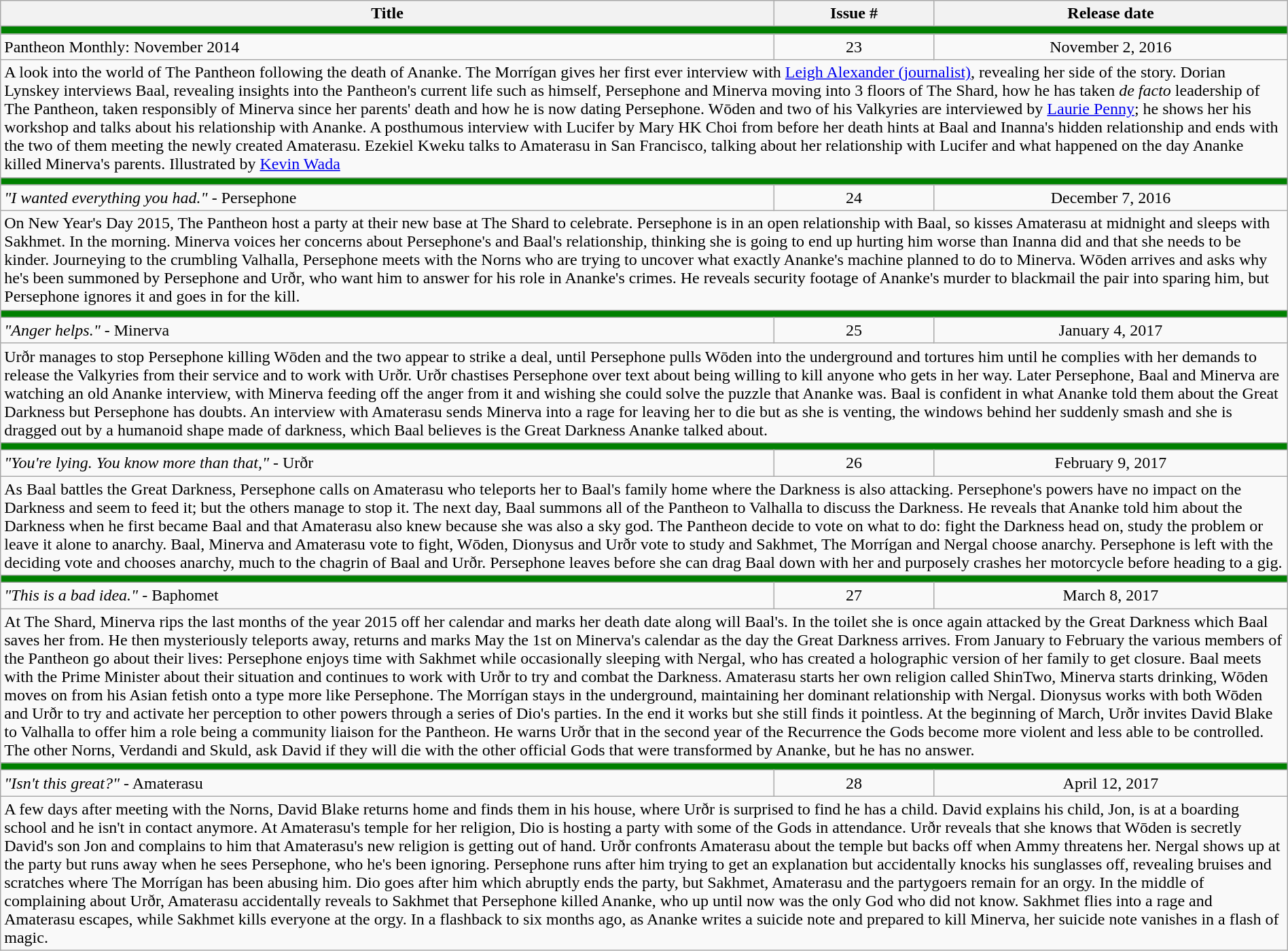<table class="wikitable" style="width:100%;">
<tr>
<th>Title</th>
<th>Issue #</th>
<th>Release date</th>
</tr>
<tr>
<td colspan="6" style="background:green"></td>
</tr>
<tr>
<td>Pantheon Monthly: November 2014</td>
<td style="text-align:center;">23</td>
<td style="text-align:center;">November 2, 2016</td>
</tr>
<tr>
<td colspan="3">A look into the world of The Pantheon following the death of Ananke. The Morrígan gives her first ever interview with <a href='#'>Leigh Alexander (journalist)</a>, revealing her side of the story. Dorian Lynskey interviews Baal, revealing insights into the Pantheon's current life such as himself, Persephone and Minerva moving into 3 floors of The Shard, how he has taken <em>de facto</em> leadership of The Pantheon, taken responsibly of Minerva since her parents' death and how he is now dating Persephone. Wōden and two of his Valkyries are interviewed by <a href='#'>Laurie Penny</a>; he shows her his workshop and talks about his relationship with Ananke. A posthumous interview with Lucifer by Mary HK Choi from before her death hints at Baal and Inanna's hidden relationship and ends with the two of them meeting the newly created Amaterasu. Ezekiel Kweku talks to Amaterasu in San Francisco, talking about her relationship with Lucifer and what happened on the day Ananke killed Minerva's parents. Illustrated by <a href='#'>Kevin Wada</a></td>
</tr>
<tr>
<td colspan="6" style="background:green"></td>
</tr>
<tr>
<td><em>"I wanted everything you had."</em> - Persephone</td>
<td style="text-align:center;">24</td>
<td style="text-align:center;">December 7, 2016</td>
</tr>
<tr>
<td colspan="3">On New Year's Day 2015, The Pantheon host a party at their new base at The Shard to celebrate. Persephone is in an open relationship with Baal, so kisses Amaterasu at midnight and sleeps with Sakhmet. In the morning. Minerva voices her concerns about Persephone's and Baal's relationship, thinking she is going to end up hurting him worse than Inanna did and that she needs to be kinder. Journeying to the crumbling Valhalla, Persephone meets with the Norns who are trying to uncover what exactly Ananke's machine planned to do to Minerva. Wōden arrives and asks why he's been summoned by Persephone and Urðr, who want him to answer for his role in Ananke's crimes. He reveals security footage of Ananke's murder to blackmail the pair into sparing him, but Persephone ignores it and goes in for the kill.</td>
</tr>
<tr>
<td colspan="6" style="background:green"></td>
</tr>
<tr>
<td><em>"Anger helps."</em> - Minerva</td>
<td style="text-align:center;">25</td>
<td style="text-align:center;">January 4, 2017</td>
</tr>
<tr>
<td colspan="3">Urðr manages to stop Persephone killing Wōden and the two appear to strike a deal, until Persephone pulls Wōden into the underground and tortures him until he complies with her demands to release the Valkyries from their service and to work with Urðr. Urðr chastises Persephone over text about being willing to kill anyone who gets in her way. Later Persephone, Baal and Minerva are watching an old Ananke interview, with Minerva feeding off the anger from it and wishing she could solve the puzzle that Ananke was. Baal is confident in what Ananke told them about the Great Darkness but Persephone has doubts. An interview with Amaterasu sends Minerva into a rage for leaving her to die but as she is venting, the windows behind her suddenly smash and she is dragged out by a humanoid shape made of darkness, which Baal believes is the Great Darkness Ananke talked about.</td>
</tr>
<tr>
<td colspan="6" style="background:green"></td>
</tr>
<tr>
<td><em>"You're lying. You know more than that,"</em> - Urðr</td>
<td style="text-align:center;">26</td>
<td style="text-align:center;">February 9, 2017</td>
</tr>
<tr>
<td colspan="3">As Baal battles the Great Darkness, Persephone calls on Amaterasu who teleports her to Baal's family home where the Darkness is also attacking. Persephone's powers have no impact on the Darkness and seem to feed it; but the others manage to stop it. The next day, Baal summons all of the Pantheon to Valhalla to discuss the Darkness. He reveals that Ananke told him about the Darkness when he first became Baal and that Amaterasu also knew because she was also a sky god. The Pantheon decide to vote on what to do: fight the Darkness head on, study the problem or leave it alone to anarchy. Baal, Minerva and Amaterasu vote to fight, Wōden, Dionysus and Urðr vote to study and Sakhmet, The Morrígan and Nergal choose anarchy. Persephone is left with the deciding vote and chooses anarchy, much to the chagrin of Baal and Urðr. Persephone leaves before she can drag Baal down with her and purposely crashes her motorcycle before heading to a gig.</td>
</tr>
<tr>
<td colspan="6" style="background:green"></td>
</tr>
<tr>
<td><em>"This is a bad idea."</em> - Baphomet</td>
<td style="text-align:center;">27</td>
<td style="text-align:center;">March 8, 2017</td>
</tr>
<tr>
<td colspan="3">At The Shard, Minerva rips the last months of the year 2015 off her calendar and marks her death date along will Baal's. In the toilet she is once again attacked by the Great Darkness which Baal saves her from. He then mysteriously teleports away, returns and marks May the 1st on Minerva's calendar as the day the Great Darkness arrives. From January to February the various members of the Pantheon go about their lives: Persephone enjoys time with Sakhmet while occasionally sleeping with Nergal, who has created a holographic version of her family to get closure. Baal meets with the Prime Minister about their situation and continues to work with Urðr to try and combat the Darkness. Amaterasu starts her own religion called ShinTwo, Minerva starts drinking, Wōden moves on from his Asian fetish onto a type more like Persephone. The Morrígan stays in the underground, maintaining her dominant relationship with Nergal. Dionysus works with both Wōden and Urðr to try and activate her perception to other powers through a series of Dio's parties. In the end it works but she still finds it pointless. At the beginning of March, Urðr invites David Blake to Valhalla to offer him a role being a community liaison for the Pantheon. He warns Urðr that in the second year of the Recurrence the Gods become more violent and less able to be controlled. The other Norns, Verdandi and Skuld, ask David if they will die with the other official Gods that were transformed by Ananke, but he has no answer.</td>
</tr>
<tr>
<td colspan="6" style="background:green"></td>
</tr>
<tr>
<td><em>"Isn't this great?"</em> - Amaterasu</td>
<td style="text-align:center;">28</td>
<td style="text-align:center;">April 12, 2017</td>
</tr>
<tr>
<td colspan="3">A few days after meeting with the Norns, David Blake returns home and finds them in his house, where Urðr is surprised to find he has a child. David explains his child, Jon, is at a boarding school and he isn't in contact anymore. At Amaterasu's temple for her religion, Dio is hosting a party with some of the Gods in attendance. Urðr reveals that she knows that Wōden is secretly David's son Jon and complains to him that Amaterasu's new religion is getting out of hand. Urðr confronts Amaterasu about the temple but backs off when Ammy threatens her. Nergal shows up at the party but runs away when he sees Persephone, who he's been ignoring. Persephone runs after him trying to get an explanation but accidentally knocks his sunglasses off, revealing bruises and scratches where The Morrígan has been abusing him. Dio goes after him which abruptly ends the party, but Sakhmet, Amaterasu and the partygoers remain for an orgy. In the middle of complaining about Urðr, Amaterasu accidentally reveals to Sakhmet that Persephone killed Ananke, who up until now was the only God who did not know. Sakhmet flies into a rage and Amaterasu escapes, while Sakhmet kills everyone at the orgy. In a flashback to six months ago, as Ananke writes a suicide note and prepared to kill Minerva, her suicide note vanishes in a flash of magic.</td>
</tr>
</table>
